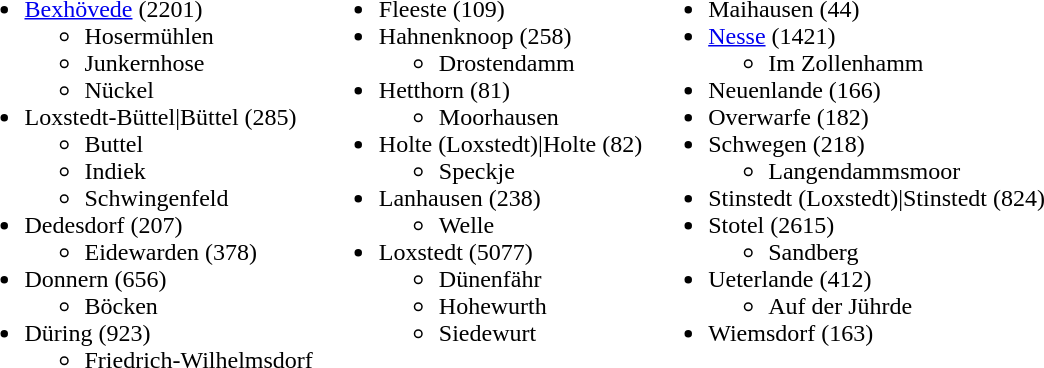<table>
<tr>
<td valign="top"><br><ul><li><a href='#'>Bexhövede</a> (2201)<ul><li>Hosermühlen</li><li>Junkernhose</li><li>Nückel</li></ul></li><li>Loxstedt-Büttel|Büttel (285)<ul><li>Buttel</li><li>Indiek</li><li>Schwingenfeld</li></ul></li><li>Dedesdorf  (207)<ul><li>Eidewarden (378)</li></ul></li><li>Donnern (656)<ul><li>Böcken</li></ul></li><li>Düring (923)<ul><li>Friedrich-Wilhelmsdorf</li></ul></li></ul></td>
<td valign="top"><br><ul><li>Fleeste (109)</li><li>Hahnenknoop (258)<ul><li>Drostendamm</li></ul></li><li>Hetthorn (81)<ul><li>Moorhausen</li></ul></li><li>Holte (Loxstedt)|Holte (82)<ul><li>Speckje</li></ul></li><li>Lanhausen (238)<ul><li>Welle</li></ul></li><li>Loxstedt (5077)<ul><li>Dünenfähr</li><li>Hohewurth</li><li>Siedewurt</li></ul></li></ul></td>
<td valign="top"><br><ul><li>Maihausen (44)</li><li><a href='#'>Nesse</a> (1421)<ul><li>Im Zollenhamm</li></ul></li><li>Neuenlande (166)</li><li>Overwarfe (182)</li><li>Schwegen (218)<ul><li>Langendammsmoor</li></ul></li><li>Stinstedt (Loxstedt)|Stinstedt (824)</li><li>Stotel (2615)<ul><li>Sandberg</li></ul></li><li>Ueterlande (412)<ul><li>Auf der Jührde</li></ul></li><li>Wiemsdorf (163)</li></ul></td>
</tr>
</table>
